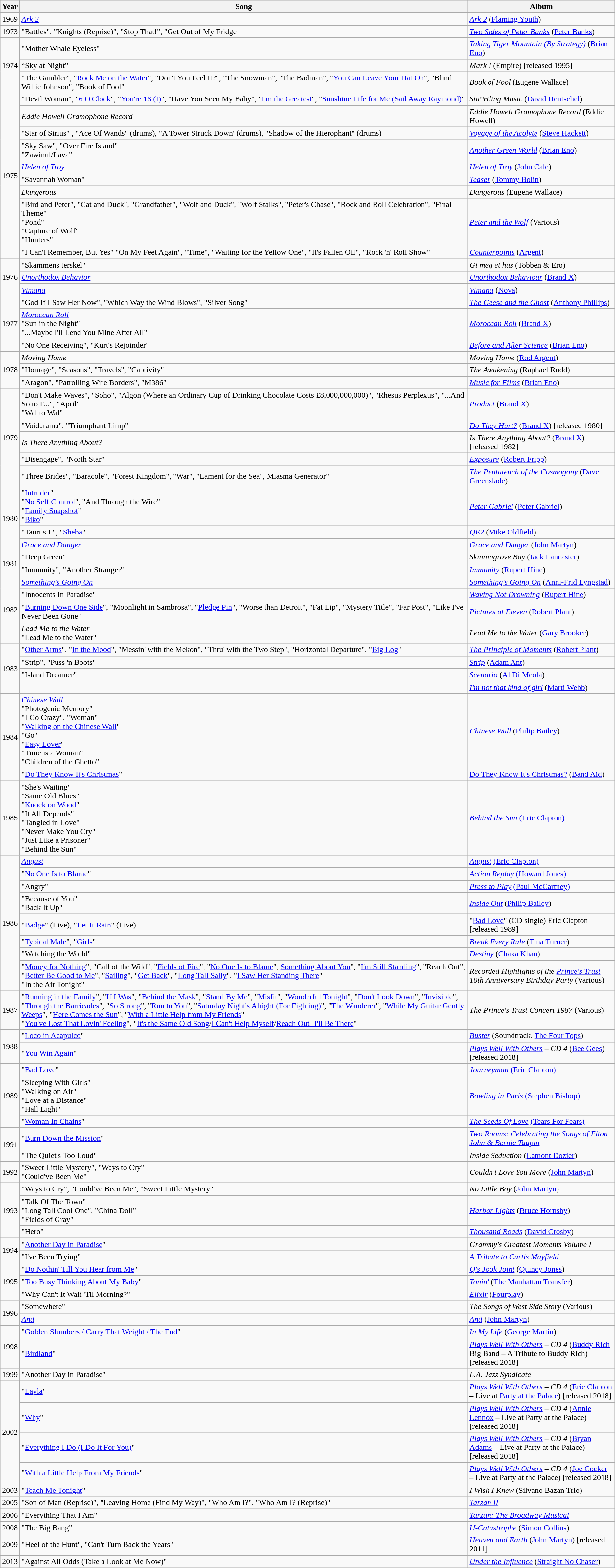<table class="wikitable">
<tr>
<th>Year</th>
<th>Song</th>
<th>Album</th>
</tr>
<tr>
<td>1969</td>
<td><em><a href='#'>Ark 2</a></em> </td>
<td><em><a href='#'>Ark 2</a></em> (<a href='#'>Flaming Youth</a>)</td>
</tr>
<tr>
<td>1973</td>
<td>"Battles", "Knights (Reprise)", "Stop That!", "Get Out of My Fridge </td>
<td><em><a href='#'>Two Sides of Peter Banks</a></em> (<a href='#'>Peter Banks</a>)</td>
</tr>
<tr>
<td rowspan="3">1974</td>
<td>"Mother Whale Eyeless" </td>
<td><em><a href='#'>Taking Tiger Mountain (By Strategy)</a></em> (<a href='#'>Brian Eno</a>)</td>
</tr>
<tr>
<td>“Sky at Night” </td>
<td><em>Mark I</em> (Empire) [released 1995]</td>
</tr>
<tr>
<td>"The Gambler", "<a href='#'>Rock Me on the Water</a>", "Don't You Feel It?", "The Snowman", "The Badman", "<a href='#'>You Can Leave Your Hat On</a>", "Blind Willie Johnson", "Book of Fool" </td>
<td><em>Book of Fool</em> (Eugene Wallace)</td>
</tr>
<tr>
<td rowspan="9">1975</td>
<td>"Devil Woman", "<a href='#'>6 O'Clock</a>", "<a href='#'>You're 16 (I)</a>", "Have You Seen My Baby", "<a href='#'>I'm the Greatest</a>", "<a href='#'>Sunshine Life for Me (Sail Away Raymond)</a>" </td>
<td><em>Sta*rtling Music</em> (<a href='#'>David Hentschel</a>)</td>
</tr>
<tr>
<td><em>Eddie Howell Gramophone Record</em> </td>
<td><em>Eddie Howell Gramophone Record</em> (Eddie Howell)</td>
</tr>
<tr>
<td>"Star of Sirius" , "Ace Of Wands" (drums), "A Tower Struck Down' (drums), "Shadow of the Hierophant" (drums)</td>
<td><em><a href='#'>Voyage of the Acolyte</a></em> (<a href='#'>Steve Hackett</a>)</td>
</tr>
<tr>
<td>"Sky Saw", "Over Fire Island" <br>"Zawinul/Lava" </td>
<td><em><a href='#'>Another Green World</a></em> (<a href='#'>Brian Eno</a>)</td>
</tr>
<tr>
<td><em><a href='#'>Helen of Troy</a></em> </td>
<td><em><a href='#'>Helen of Troy</a></em> (<a href='#'>John Cale</a>)</td>
</tr>
<tr>
<td>"Savannah Woman" </td>
<td><em><a href='#'>Teaser</a></em> (<a href='#'>Tommy Bolin</a>)</td>
</tr>
<tr>
<td><em>Dangerous</em> </td>
<td><em>Dangerous</em> (Eugene Wallace)</td>
</tr>
<tr>
<td>"Bird and Peter", "Cat and Duck", "Grandfather", "Wolf and Duck", "Wolf Stalks", "Peter's Chase", "Rock and Roll Celebration", "Final Theme" <br>"Pond" <br>"Capture of Wolf" <br>"Hunters" </td>
<td><em><a href='#'>Peter and the Wolf</a></em> (Various)</td>
</tr>
<tr>
<td>"I Can't Remember, But Yes"  "On My Feet Again", "Time", "Waiting for the Yellow One", "It's Fallen Off", "Rock 'n' Roll Show"</td>
<td><em><a href='#'>Counterpoints</a></em> (<a href='#'>Argent</a>)</td>
</tr>
<tr>
<td rowspan="3">1976</td>
<td>"Skammens terskel" </td>
<td><em>Gi meg et hus</em> (Tobben & Ero)</td>
</tr>
<tr>
<td><em><a href='#'>Unorthodox Behavior</a></em> </td>
<td><em><a href='#'>Unorthodox Behaviour</a></em> (<a href='#'>Brand X</a>)</td>
</tr>
<tr>
<td><em><a href='#'>Vimana</a></em> </td>
<td><em><a href='#'>Vimana</a></em> (<a href='#'>Nova</a>)</td>
</tr>
<tr>
<td rowspan="3">1977</td>
<td>"God If I Saw Her Now", "Which Way the Wind Blows", "Silver Song" </td>
<td><em><a href='#'>The Geese and the Ghost</a></em> (<a href='#'>Anthony Phillips</a>)</td>
</tr>
<tr>
<td><em><a href='#'>Moroccan Roll</a></em> <br>"Sun in the Night" <br>"...Maybe I'll Lend You Mine After All" </td>
<td><em><a href='#'>Moroccan Roll</a></em> (<a href='#'>Brand X</a>)</td>
</tr>
<tr>
<td>"No One Receiving", "Kurt's Rejoinder" </td>
<td><em><a href='#'>Before and After Science</a></em> (<a href='#'>Brian Eno</a>)</td>
</tr>
<tr>
<td rowspan="3">1978</td>
<td><em>Moving Home</em> </td>
<td><em>Moving Home</em> (<a href='#'>Rod Argent</a>)</td>
</tr>
<tr>
<td>"Homage", "Seasons", "Travels", "Captivity" </td>
<td><em>The Awakening</em> (Raphael Rudd)</td>
</tr>
<tr>
<td>"Aragon", "Patrolling Wire Borders", "M386" </td>
<td><em><a href='#'>Music for Films</a></em> (<a href='#'>Brian Eno</a>)</td>
</tr>
<tr>
<td rowspan="5">1979</td>
<td>"Don't Make Waves", "Soho", "Algon (Where an Ordinary Cup of Drinking Chocolate Costs £8,000,000,000)", "Rhesus Perplexus", "...And So to F...", "April" <br>"Wal to Wal" </td>
<td><em><a href='#'>Product</a></em> (<a href='#'>Brand X</a>)</td>
</tr>
<tr>
<td>"Voidarama", "Triumphant Limp" </td>
<td><em><a href='#'>Do They Hurt?</a></em> (<a href='#'>Brand X</a>) [released 1980]</td>
</tr>
<tr>
<td><em>Is There Anything About?</em> </td>
<td><em>Is There Anything About?</em> (<a href='#'>Brand X</a>) [released 1982]</td>
</tr>
<tr>
<td>"Disengage", "North Star" </td>
<td><em><a href='#'>Exposure</a></em> (<a href='#'>Robert Fripp</a>)</td>
</tr>
<tr>
<td>"Three Brides", "Baracole", "Forest Kingdom", "War", "Lament for the Sea", Miasma Generator" </td>
<td><em><a href='#'>The Pentateuch of the Cosmogony</a></em> (<a href='#'>Dave Greenslade</a>)</td>
</tr>
<tr>
<td rowspan="3">1980</td>
<td>"<a href='#'>Intruder</a>" <br>"<a href='#'>No Self Control</a>", "And Through the Wire" <br>"<a href='#'>Family Snapshot</a>" <br>"<a href='#'>Biko</a>" </td>
<td><em><a href='#'>Peter Gabriel</a></em> (<a href='#'>Peter Gabriel</a>)</td>
</tr>
<tr>
<td>"Taurus I.", "<a href='#'>Sheba</a>" </td>
<td><a href='#'><em>QE2</em></a> (<a href='#'>Mike Oldfield</a>)</td>
</tr>
<tr>
<td><em><a href='#'>Grace and Danger</a></em> </td>
<td><em><a href='#'>Grace and Danger</a></em> (<a href='#'>John Martyn</a>)</td>
</tr>
<tr>
<td rowspan="2">1981</td>
<td>"Deep Green" </td>
<td><em>Skinningrove Bay</em> (<a href='#'>Jack Lancaster</a>)</td>
</tr>
<tr>
<td>"Immunity", "Another Stranger" </td>
<td><em><a href='#'>Immunity</a></em> (<a href='#'>Rupert Hine</a>)</td>
</tr>
<tr>
<td rowspan="4">1982</td>
<td><em><a href='#'>Something's Going On</a></em> </td>
<td><em><a href='#'>Something's Going On</a></em> (<a href='#'>Anni-Frid Lyngstad</a>)</td>
</tr>
<tr>
<td>"Innocents In Paradise" </td>
<td><em><a href='#'>Waving Not Drowning</a></em> (<a href='#'>Rupert Hine</a>)</td>
</tr>
<tr>
<td>"<a href='#'>Burning Down One Side</a>", "Moonlight in Sambrosa", "<a href='#'>Pledge Pin</a>", "Worse than Detroit", "Fat Lip", "Mystery Title", "Far Post", "Like I've Never Been Gone"</td>
<td><em><a href='#'>Pictures at Eleven</a></em> (<a href='#'>Robert Plant</a>)</td>
</tr>
<tr>
<td><em>Lead Me to the Water</em><br>"Lead Me to the Water" </td>
<td><em>Lead Me to the Water</em> (<a href='#'>Gary Brooker</a>)</td>
</tr>
<tr>
<td rowspan="4">1983</td>
<td>"<a href='#'>Other Arms</a>", "<a href='#'>In the Mood</a>", "Messin' with the Mekon", "Thru' with the Two Step", "Horizontal Departure", "<a href='#'>Big Log</a>" </td>
<td><em><a href='#'>The Principle of Moments</a></em>  (<a href='#'>Robert Plant</a>)</td>
</tr>
<tr>
<td>"Strip", "Puss 'n Boots" </td>
<td><a href='#'><em>Strip</em></a> (<a href='#'>Adam Ant</a>)</td>
</tr>
<tr>
<td>"Island Dreamer" </td>
<td><em><a href='#'>Scenario</a></em> (<a href='#'>Al Di Meola</a>)</td>
</tr>
<tr>
<td></td>
<td><em><a href='#'>I'm not that kind of girl</a></em> (<a href='#'>Marti Webb</a>)</td>
</tr>
<tr>
<td rowspan="2">1984</td>
<td><em><a href='#'>Chinese Wall</a></em> <br>"Photogenic Memory" <br>"I Go Crazy", "Woman" <br>"<a href='#'>Walking on the Chinese Wall</a>" <br>"Go" <br>"<a href='#'>Easy Lover</a>" <br>"Time is a Woman" <br>"Children of the Ghetto" </td>
<td><em><a href='#'>Chinese Wall</a></em> (<a href='#'>Philip Bailey</a>)</td>
</tr>
<tr>
<td>"<a href='#'>Do They Know It's Christmas</a>" </td>
<td><a href='#'>Do They Know It's Christmas?</a> (<a href='#'>Band Aid</a>)</td>
</tr>
<tr>
<td>1985</td>
<td>"She's Waiting" <br>"Same Old Blues" <br>"<a href='#'>Knock on Wood</a>" <br>"It All Depends" <br>"Tangled in Love" <br>"Never Make You Cry" <br>"Just Like a Prisoner" <br>"Behind the Sun" </td>
<td><em><a href='#'>Behind the Sun</a></em> <a href='#'>(Eric Clapton)</a></td>
</tr>
<tr>
<td rowspan="8">1986</td>
<td><em><a href='#'>August</a></em> </td>
<td><em><a href='#'>August</a></em> <a href='#'>(Eric Clapton)</a></td>
</tr>
<tr>
<td>"<a href='#'>No One Is to Blame</a>" </td>
<td><em><a href='#'>Action Replay</a></em> <a href='#'>(Howard Jones)</a></td>
</tr>
<tr>
<td>"Angry" </td>
<td><em><a href='#'>Press to Play</a></em> <a href='#'>(Paul McCartney)</a></td>
</tr>
<tr>
<td>"Because of You" <br>"Back It Up" </td>
<td><em><a href='#'>Inside Out</a></em> (<a href='#'>Philip Bailey</a>)</td>
</tr>
<tr>
<td>"<a href='#'>Badge</a>" (Live), "<a href='#'>Let It Rain</a>" (Live) </td>
<td>"<a href='#'>Bad Love</a>" (CD single) Eric Clapton [released 1989]</td>
</tr>
<tr>
<td>"<a href='#'>Typical Male</a>", "<a href='#'>Girls</a>" </td>
<td><em><a href='#'>Break Every Rule</a></em> (<a href='#'>Tina Turner</a>)</td>
</tr>
<tr>
<td>"Watching the World" </td>
<td><em><a href='#'>Destiny</a></em> (<a href='#'>Chaka Khan</a>)</td>
</tr>
<tr>
<td>"<a href='#'>Money for Nothing</a>", "Call of the Wild", "<a href='#'>Fields of Fire</a>", "<a href='#'>No One Is to Blame</a>", <a href='#'>Something About You</a>", "<a href='#'>I'm Still Standing</a>", "Reach Out", "<a href='#'>Better Be Good to Me</a>", "<a href='#'>Sailing</a>", "<a href='#'>Get Back</a>", "<a href='#'>Long Tall Sally</a>", "<a href='#'>I Saw Her Standing There</a>" <br>"In the Air Tonight" </td>
<td><em>Recorded Highlights of the <a href='#'>Prince's Trust</a> 10th Anniversary Birthday Party</em> (Various)</td>
</tr>
<tr>
<td>1987</td>
<td>"<a href='#'>Running in the Family</a>", "<a href='#'>If I Was</a>", "<a href='#'>Behind the Mask</a>", "<a href='#'>Stand By Me</a>", "<a href='#'>Misfit</a>", "<a href='#'>Wonderful Tonight</a>", "<a href='#'>Don't Look Down</a>", "<a href='#'>Invisible</a>", "<a href='#'>Through the Barricades</a>", "<a href='#'>So Strong</a>", "<a href='#'>Run to You</a>", "<a href='#'>Saturday Night's Alright (For Fighting)</a>", "<a href='#'>The Wanderer</a>", "<a href='#'>While My Guitar Gently Weeps</a>", "<a href='#'>Here Comes the Sun</a>", "<a href='#'>With a Little Help from My Friends</a>" <br>"<a href='#'>You've Lost That Lovin' Feeling</a>", "<a href='#'>It's the Same Old Song</a>/<a href='#'>I Can't Help Myself</a>/<a href='#'>Reach Out- I'll Be There</a>" </td>
<td><em>The Prince's Trust Concert 1987</em> (Various)</td>
</tr>
<tr>
<td rowspan="2">1988</td>
<td>"<a href='#'>Loco in Acapulco</a>" </td>
<td><em><a href='#'>Buster</a></em> (Soundtrack, <a href='#'>The Four Tops</a>)</td>
</tr>
<tr>
<td>"<a href='#'>You Win Again</a>" </td>
<td><em><a href='#'>Plays Well With Others</a></em> <em>– CD 4</em> (<a href='#'>Bee Gees</a>) [released 2018]</td>
</tr>
<tr>
<td rowspan="3">1989</td>
<td>"<a href='#'>Bad Love</a>"  </td>
<td><em><a href='#'>Journeyman</a></em> <a href='#'>(Eric Clapton)</a></td>
</tr>
<tr>
<td>"Sleeping With Girls" <br>"Walking on Air" <br>"Love at a Distance" <br>"Hall Light" </td>
<td><em><a href='#'>Bowling in Paris</a></em> <a href='#'>(Stephen Bishop)</a></td>
</tr>
<tr>
<td>"<a href='#'>Woman In Chains</a>"  </td>
<td><em><a href='#'>The Seeds Of Love</a></em> <a href='#'>(Tears For Fears)</a></td>
</tr>
<tr>
<td rowspan="2">1991</td>
<td>"<a href='#'>Burn Down the Mission</a>" </td>
<td><em><a href='#'>Two Rooms: Celebrating the Songs of Elton John & Bernie Taupin</a></em></td>
</tr>
<tr>
<td>"The Quiet's Too Loud" </td>
<td><em>Inside Seduction</em> (<a href='#'>Lamont Dozier</a>)</td>
</tr>
<tr>
<td>1992</td>
<td>"Sweet Little Mystery", "Ways to Cry" <br>"Could've Been Me" </td>
<td><em>Couldn't Love You More</em> (<a href='#'>John Martyn</a>)</td>
</tr>
<tr>
<td rowspan="3">1993</td>
<td>"Ways to Cry", "Could've Been Me", "Sweet Little Mystery" </td>
<td><em>No Little Boy</em> (<a href='#'>John Martyn</a>)</td>
</tr>
<tr>
<td>"Talk Of The Town" <br>"Long Tall Cool One", "China Doll" <br>"Fields of Gray" </td>
<td><em><a href='#'>Harbor Lights</a></em> (<a href='#'>Bruce Hornsby</a>)</td>
</tr>
<tr>
<td>"Hero" </td>
<td><em><a href='#'>Thousand Roads</a></em> (<a href='#'>David Crosby</a>)</td>
</tr>
<tr>
<td rowspan="2">1994</td>
<td>"<a href='#'>Another Day in Paradise</a>" </td>
<td><em>Grammy's Greatest Moments Volume I</em></td>
</tr>
<tr>
<td>"I've Been Trying" </td>
<td><em><a href='#'>A Tribute to Curtis Mayfield</a></em></td>
</tr>
<tr>
<td rowspan="3">1995</td>
<td>"<a href='#'>Do Nothin' Till You Hear from Me</a>" </td>
<td><em><a href='#'>Q's Jook Joint</a></em> (<a href='#'>Quincy Jones</a>)</td>
</tr>
<tr>
<td>"<a href='#'>Too Busy Thinking About My Baby</a>" </td>
<td><em><a href='#'>Tonin'</a></em> (<a href='#'>The Manhattan Transfer</a>)</td>
</tr>
<tr>
<td>"Why Can't It Wait 'Til Morning?" </td>
<td><em><a href='#'>Elixir</a></em> (<a href='#'>Fourplay</a>)</td>
</tr>
<tr>
<td rowspan="2">1996</td>
<td>"Somewhere" </td>
<td><em>The Songs of West Side Story</em> (Various)</td>
</tr>
<tr>
<td><em><a href='#'>And</a></em> </td>
<td><em><a href='#'>And</a></em> (<a href='#'>John Martyn</a>)</td>
</tr>
<tr>
<td rowspan="2">1998</td>
<td>"<a href='#'>Golden Slumbers / Carry That Weight / The End</a>" </td>
<td><em><a href='#'>In My Life</a></em> (<a href='#'>George Martin</a>)</td>
</tr>
<tr>
<td>"<a href='#'>Birdland</a>" </td>
<td><em><a href='#'>Plays Well With Others</a></em> <em>– CD 4</em> (<a href='#'>Buddy Rich</a> Big Band – A Tribute to Buddy Rich) [released 2018]</td>
</tr>
<tr>
<td>1999</td>
<td>"Another Day in Paradise" </td>
<td><em>L.A. Jazz Syndicate</em></td>
</tr>
<tr>
<td rowspan="4">2002</td>
<td>"<a href='#'>Layla</a>" </td>
<td><em><a href='#'>Plays Well With Others</a></em> <em>– CD 4</em> (<a href='#'>Eric Clapton</a> – Live at <a href='#'>Party at the Palace</a>) [released 2018]</td>
</tr>
<tr>
<td>"<a href='#'>Why</a>" </td>
<td><em><a href='#'>Plays Well With Others</a></em> <em>– CD 4</em> (<a href='#'>Annie Lennox</a> – Live at Party at the Palace) [released 2018]</td>
</tr>
<tr>
<td>"<a href='#'>Everything I Do (I Do It For You)</a>" </td>
<td><em><a href='#'>Plays Well With Others</a></em> <em>– CD 4</em> (<a href='#'>Bryan Adams</a> – Live at Party at the Palace) [released 2018]</td>
</tr>
<tr>
<td>"<a href='#'>With a Little Help From My Friends</a>" </td>
<td><em><a href='#'>Plays Well With Others</a></em> <em>– CD 4</em> (<a href='#'>Joe Cocker</a> – Live at Party at the Palace) [released 2018]</td>
</tr>
<tr>
<td>2003</td>
<td>"<a href='#'>Teach Me Tonight</a>" </td>
<td><em>I Wish I Knew</em> (Silvano Bazan Trio)</td>
</tr>
<tr>
<td>2005</td>
<td>"Son of Man (Reprise)", "Leaving Home (Find My Way)", "Who Am I?", "Who Am I? (Reprise)" </td>
<td><em><a href='#'>Tarzan II</a></em></td>
</tr>
<tr>
<td>2006</td>
<td>"Everything That I Am" </td>
<td><em><a href='#'>Tarzan: The Broadway Musical</a></em></td>
</tr>
<tr>
<td>2008</td>
<td>"The Big Bang" </td>
<td><em><a href='#'>U-Catastrophe</a></em> (<a href='#'>Simon Collins</a>)</td>
</tr>
<tr>
<td>2009</td>
<td>"Heel of the Hunt", "Can't Turn Back the Years" </td>
<td><em><a href='#'>Heaven and Earth</a></em> (<a href='#'>John Martyn</a>) [released 2011]</td>
</tr>
<tr>
<td>2013</td>
<td>"Against All Odds (Take a Look at Me Now)" </td>
<td><em><a href='#'>Under the Influence</a></em> (<a href='#'>Straight No Chaser</a>)</td>
</tr>
</table>
